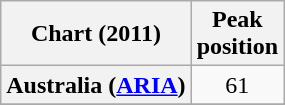<table class="wikitable sortable plainrowheaders">
<tr>
<th>Chart (2011)</th>
<th>Peak<br>position</th>
</tr>
<tr>
<th scope="row">Australia (<a href='#'>ARIA</a>)</th>
<td style="text-align:center;">61</td>
</tr>
<tr>
</tr>
<tr>
</tr>
<tr>
</tr>
<tr>
</tr>
<tr>
</tr>
</table>
